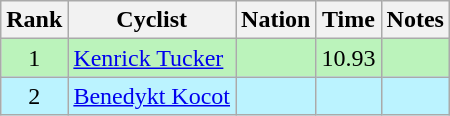<table class="wikitable sortable" style="text-align:center;">
<tr>
<th>Rank</th>
<th>Cyclist</th>
<th>Nation</th>
<th>Time</th>
<th>Notes</th>
</tr>
<tr bgcolor=bbf3bb>
<td>1</td>
<td align=left><a href='#'>Kenrick Tucker</a></td>
<td align=left></td>
<td>10.93</td>
<td></td>
</tr>
<tr bgcolor=bbf3ff>
<td>2</td>
<td align=left><a href='#'>Benedykt Kocot</a></td>
<td align=left></td>
<td></td>
<td></td>
</tr>
</table>
